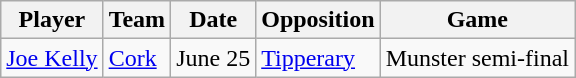<table class="wikitable">
<tr>
<th>Player</th>
<th>Team</th>
<th>Date</th>
<th>Opposition</th>
<th>Game</th>
</tr>
<tr>
<td><a href='#'>Joe Kelly</a></td>
<td><a href='#'>Cork</a></td>
<td>June 25</td>
<td><a href='#'>Tipperary</a></td>
<td>Munster semi-final</td>
</tr>
</table>
